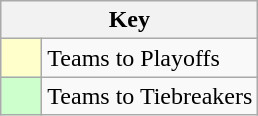<table class="wikitable" style="text-align: center;">
<tr>
<th colspan=2>Key</th>
</tr>
<tr>
<td style="background:#ffffcc; width:20px;"></td>
<td align=left>Teams to Playoffs</td>
</tr>
<tr>
<td style="background:#ccffcc; width:20px;"></td>
<td align=left>Teams to Tiebreakers</td>
</tr>
</table>
